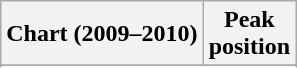<table class="wikitable sortable plainrowheaders" style="text-align:center">
<tr>
<th scope="col">Chart (2009–2010)</th>
<th scope="col">Peak<br>position</th>
</tr>
<tr>
</tr>
<tr>
</tr>
<tr>
</tr>
<tr>
</tr>
<tr>
</tr>
</table>
